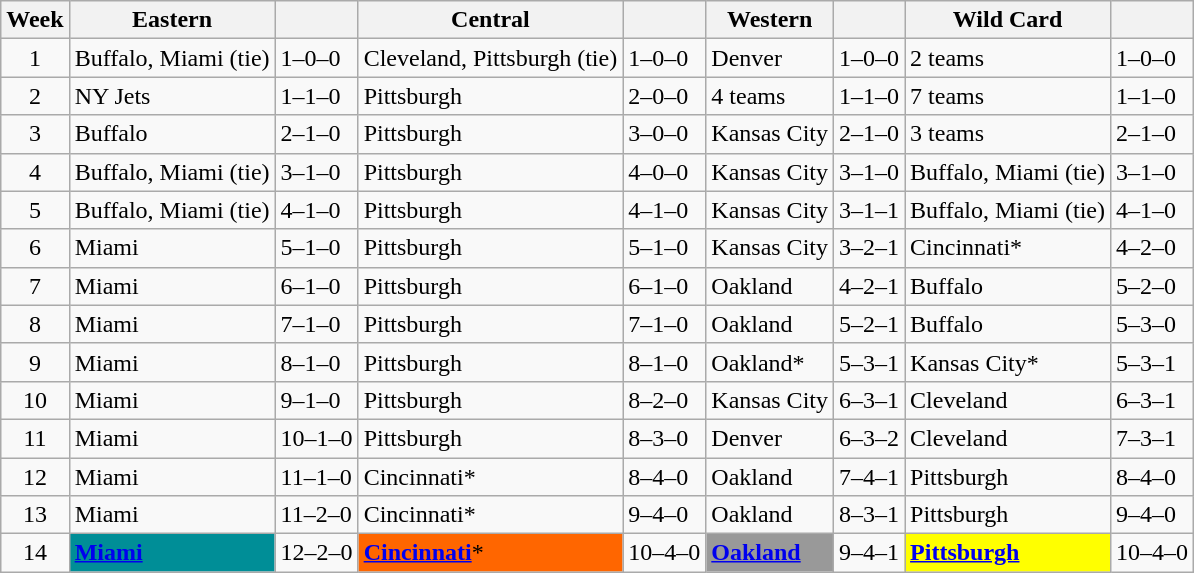<table class="wikitable">
<tr>
<th>Week</th>
<th>Eastern</th>
<th></th>
<th>Central</th>
<th></th>
<th>Western</th>
<th></th>
<th>Wild Card</th>
<th></th>
</tr>
<tr>
<td align=center>1</td>
<td>Buffalo, Miami (tie)</td>
<td>1–0–0</td>
<td>Cleveland, Pittsburgh (tie)</td>
<td>1–0–0</td>
<td>Denver</td>
<td>1–0–0</td>
<td>2 teams</td>
<td>1–0–0</td>
</tr>
<tr>
<td align=center>2</td>
<td>NY Jets</td>
<td>1–1–0</td>
<td>Pittsburgh</td>
<td>2–0–0</td>
<td>4 teams</td>
<td>1–1–0</td>
<td>7 teams</td>
<td>1–1–0</td>
</tr>
<tr>
<td align=center>3</td>
<td>Buffalo</td>
<td>2–1–0</td>
<td>Pittsburgh</td>
<td>3–0–0</td>
<td>Kansas City</td>
<td>2–1–0</td>
<td>3 teams</td>
<td>2–1–0</td>
</tr>
<tr>
<td align=center>4</td>
<td>Buffalo, Miami (tie)</td>
<td>3–1–0</td>
<td>Pittsburgh</td>
<td>4–0–0</td>
<td>Kansas City</td>
<td>3–1–0</td>
<td>Buffalo, Miami (tie)</td>
<td>3–1–0</td>
</tr>
<tr>
<td align=center>5</td>
<td>Buffalo, Miami (tie)</td>
<td>4–1–0</td>
<td>Pittsburgh</td>
<td>4–1–0</td>
<td>Kansas City</td>
<td>3–1–1</td>
<td>Buffalo, Miami (tie)</td>
<td>4–1–0</td>
</tr>
<tr>
<td align=center>6</td>
<td>Miami</td>
<td>5–1–0</td>
<td>Pittsburgh</td>
<td>5–1–0</td>
<td>Kansas City</td>
<td>3–2–1</td>
<td>Cincinnati*</td>
<td>4–2–0</td>
</tr>
<tr>
<td align=center>7</td>
<td>Miami</td>
<td>6–1–0</td>
<td>Pittsburgh</td>
<td>6–1–0</td>
<td>Oakland</td>
<td>4–2–1</td>
<td>Buffalo</td>
<td>5–2–0</td>
</tr>
<tr>
<td align=center>8</td>
<td>Miami</td>
<td>7–1–0</td>
<td>Pittsburgh</td>
<td>7–1–0</td>
<td>Oakland</td>
<td>5–2–1</td>
<td>Buffalo</td>
<td>5–3–0</td>
</tr>
<tr>
<td align=center>9</td>
<td>Miami</td>
<td>8–1–0</td>
<td>Pittsburgh</td>
<td>8–1–0</td>
<td>Oakland*</td>
<td>5–3–1</td>
<td>Kansas City*</td>
<td>5–3–1</td>
</tr>
<tr>
<td align=center>10</td>
<td>Miami</td>
<td>9–1–0</td>
<td>Pittsburgh</td>
<td>8–2–0</td>
<td>Kansas City</td>
<td>6–3–1</td>
<td>Cleveland</td>
<td>6–3–1</td>
</tr>
<tr>
<td align=center>11</td>
<td>Miami</td>
<td>10–1–0</td>
<td>Pittsburgh</td>
<td>8–3–0</td>
<td>Denver</td>
<td>6–3–2</td>
<td>Cleveland</td>
<td>7–3–1</td>
</tr>
<tr>
<td align=center>12</td>
<td>Miami</td>
<td>11–1–0</td>
<td>Cincinnati*</td>
<td>8–4–0</td>
<td>Oakland</td>
<td>7–4–1</td>
<td>Pittsburgh</td>
<td>8–4–0</td>
</tr>
<tr>
<td align=center>13</td>
<td>Miami</td>
<td>11–2–0</td>
<td>Cincinnati*</td>
<td>9–4–0</td>
<td>Oakland</td>
<td>8–3–1</td>
<td>Pittsburgh</td>
<td>9–4–0</td>
</tr>
<tr>
<td align=center>14</td>
<td bgcolor="#008E97"><strong><a href='#'><span>Miami</span></a></strong></td>
<td>12–2–0</td>
<td bgcolor="#FF6600"><strong><a href='#'><span>Cincinnati</span></a></strong>*</td>
<td>10–4–0</td>
<td bgcolor="#999999"><strong><a href='#'><span>Oakland</span></a></strong></td>
<td>9–4–1</td>
<td bgcolor="#FFFF00"><strong><a href='#'><span>Pittsburgh</span></a></strong></td>
<td>10–4–0</td>
</tr>
</table>
